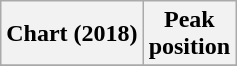<table class="wikitable plainrowheaders" style="text-align:center">
<tr>
<th scope="col">Chart (2018)</th>
<th scope="col">Peak<br> position</th>
</tr>
<tr>
</tr>
</table>
